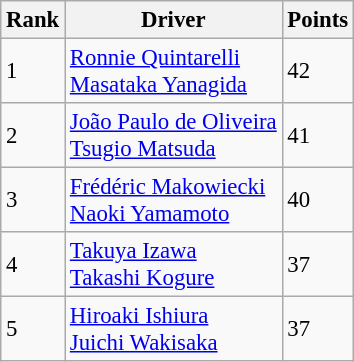<table class="wikitable" style="font-size: 95%;">
<tr>
<th>Rank</th>
<th>Driver</th>
<th>Points</th>
</tr>
<tr>
<td>1</td>
<td> <a href='#'>Ronnie Quintarelli</a><br> <a href='#'>Masataka Yanagida</a></td>
<td>42</td>
</tr>
<tr>
<td>2</td>
<td> <a href='#'>João Paulo de Oliveira</a><br> <a href='#'>Tsugio Matsuda</a></td>
<td>41</td>
</tr>
<tr>
<td>3</td>
<td> <a href='#'>Frédéric Makowiecki</a><br> <a href='#'>Naoki Yamamoto</a></td>
<td>40</td>
</tr>
<tr>
<td>4</td>
<td> <a href='#'>Takuya Izawa</a><br> <a href='#'>Takashi Kogure</a></td>
<td>37</td>
</tr>
<tr>
<td>5</td>
<td> <a href='#'>Hiroaki Ishiura</a><br> <a href='#'>Juichi Wakisaka</a></td>
<td>37</td>
</tr>
</table>
